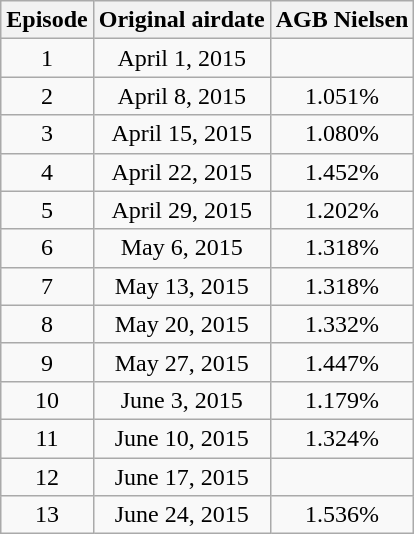<table class=wikitable style=text-align:center>
<tr>
<th>Episode</th>
<th>Original airdate</th>
<th>AGB Nielsen</th>
</tr>
<tr>
<td>1</td>
<td>April 1, 2015</td>
<td></td>
</tr>
<tr>
<td>2</td>
<td>April 8, 2015</td>
<td>1.051%</td>
</tr>
<tr>
<td>3</td>
<td>April 15, 2015</td>
<td>1.080%</td>
</tr>
<tr>
<td>4</td>
<td>April 22, 2015</td>
<td>1.452%</td>
</tr>
<tr>
<td>5</td>
<td>April 29, 2015</td>
<td>1.202%</td>
</tr>
<tr>
<td>6</td>
<td>May 6, 2015</td>
<td>1.318%</td>
</tr>
<tr>
<td>7</td>
<td>May 13, 2015</td>
<td>1.318%</td>
</tr>
<tr>
<td>8</td>
<td>May 20, 2015</td>
<td>1.332%</td>
</tr>
<tr>
<td>9</td>
<td>May 27, 2015</td>
<td>1.447%</td>
</tr>
<tr>
<td>10</td>
<td>June 3, 2015</td>
<td>1.179%</td>
</tr>
<tr>
<td>11</td>
<td>June 10, 2015</td>
<td>1.324%</td>
</tr>
<tr>
<td>12</td>
<td>June 17, 2015</td>
<td></td>
</tr>
<tr>
<td>13</td>
<td>June 24, 2015</td>
<td>1.536%</td>
</tr>
</table>
